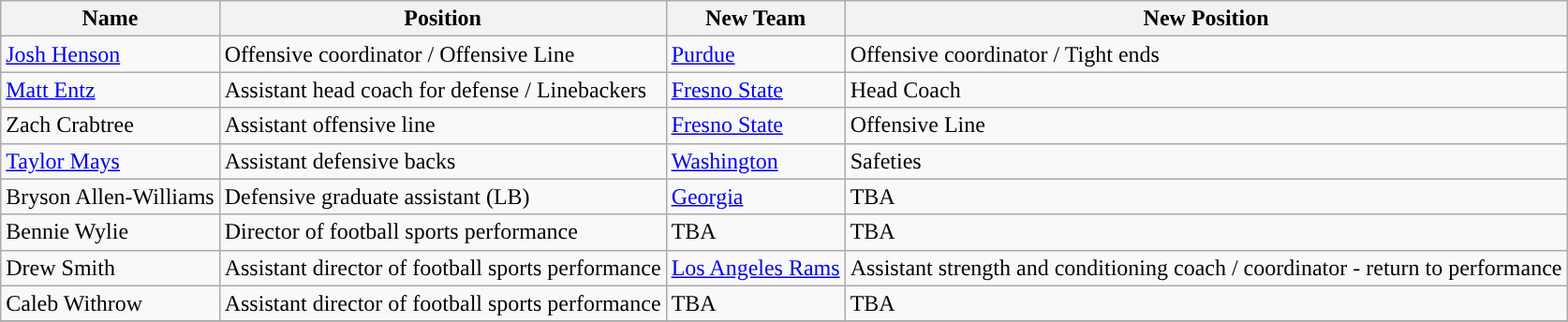<table class="wikitable">
<tr>
<th style="text-align:center; ">Name</th>
<th style="text-align:center; ">Position</th>
<th style="text-align:center; ">New Team</th>
<th style="text-align:center; ">New Position</th>
</tr>
<tr>
<td><a href='#'>Josh Henson</a></td>
<td>Offensive coordinator / Offensive Line</td>
<td><a href='#'>Purdue</a></td>
<td>Offensive coordinator / Tight ends</td>
</tr>
<tr>
<td><a href='#'>Matt Entz</a></td>
<td>Assistant head coach for defense / Linebackers</td>
<td><a href='#'>Fresno State</a></td>
<td>Head Coach</td>
</tr>
<tr>
<td>Zach Crabtree</td>
<td>Assistant offensive line</td>
<td><a href='#'>Fresno State</a></td>
<td>Offensive Line</td>
</tr>
<tr>
<td><a href='#'>Taylor Mays</a></td>
<td>Assistant defensive backs</td>
<td><a href='#'>Washington</a></td>
<td>Safeties</td>
</tr>
<tr>
<td>Bryson Allen-Williams</td>
<td>Defensive graduate assistant (LB)</td>
<td><a href='#'>Georgia</a></td>
<td>TBA</td>
</tr>
<tr>
<td>Bennie Wylie</td>
<td>Director of football sports performance</td>
<td>TBA</td>
<td>TBA</td>
</tr>
<tr>
<td>Drew Smith</td>
<td>Assistant director of football sports performance</td>
<td><a href='#'>Los Angeles Rams</a></td>
<td>Assistant strength and conditioning coach / coordinator - return to performance</td>
</tr>
<tr>
<td>Caleb Withrow</td>
<td>Assistant director of football sports performance</td>
<td>TBA</td>
<td>TBA</td>
</tr>
<tr>
</tr>
</table>
